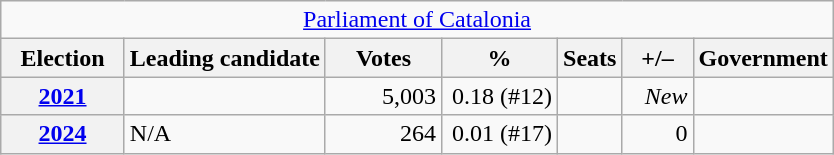<table class="wikitable" style="text-align:right;">
<tr>
<td colspan="7" align="center"><a href='#'>Parliament of Catalonia</a></td>
</tr>
<tr>
<th width="75">Election</th>
<th>Leading candidate</th>
<th width="70">Votes</th>
<th width="70">%</th>
<th>Seats</th>
<th width="40">+/–</th>
<th>Government</th>
</tr>
<tr>
<th><a href='#'>2021</a></th>
<td align="left"></td>
<td>5,003</td>
<td>0.18 (#12)</td>
<td></td>
<td><em>New</em></td>
<td></td>
</tr>
<tr>
<th><a href='#'>2024</a></th>
<td align="left">N/A</td>
<td>264</td>
<td>0.01 (#17)</td>
<td></td>
<td>0</td>
<td></td>
</tr>
</table>
